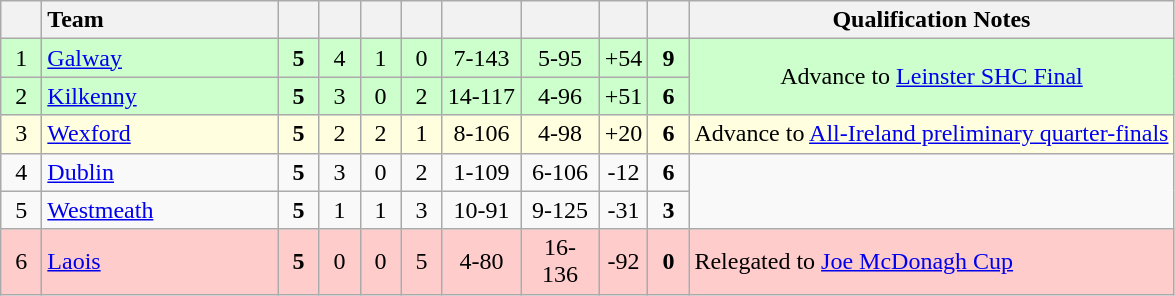<table class="wikitable" style="text-align:center">
<tr>
<th width=20></th>
<th width=150 style="text-align:left;">Team</th>
<th width=20></th>
<th width=20></th>
<th width=20></th>
<th width=20></th>
<th width=45></th>
<th width=45></th>
<th width=20></th>
<th width=20></th>
<th>Qualification Notes</th>
</tr>
<tr style="background:#ccffcc">
<td>1</td>
<td align=left> <a href='#'>Galway</a></td>
<td><strong>5</strong></td>
<td>4</td>
<td>1</td>
<td>0</td>
<td>7-143</td>
<td>5-95</td>
<td>+54</td>
<td><strong>9</strong></td>
<td rowspan="2">Advance to <a href='#'>Leinster SHC Final</a></td>
</tr>
<tr style="background:#ccffcc">
<td>2</td>
<td align=left> <a href='#'>Kilkenny</a></td>
<td><strong>5</strong></td>
<td>3</td>
<td>0</td>
<td>2</td>
<td>14-117</td>
<td>4-96</td>
<td>+51</td>
<td><strong>6</strong></td>
</tr>
<tr style="background:#FFFFE0">
<td>3</td>
<td align=left> <a href='#'>Wexford</a></td>
<td><strong>5</strong></td>
<td>2</td>
<td>2</td>
<td>1</td>
<td>8-106</td>
<td>4-98</td>
<td>+20</td>
<td><strong>6</strong></td>
<td>Advance to <a href='#'>All-Ireland preliminary quarter-finals</a></td>
</tr>
<tr>
<td>4</td>
<td align=left> <a href='#'>Dublin</a></td>
<td><strong>5</strong></td>
<td>3</td>
<td>0</td>
<td>2</td>
<td>1-109</td>
<td>6-106</td>
<td>-12</td>
<td><strong>6</strong></td>
<td rowspan="2"></td>
</tr>
<tr style=>
<td>5</td>
<td align=left> <a href='#'>Westmeath</a></td>
<td><strong>5</strong></td>
<td>1</td>
<td>1</td>
<td>3</td>
<td>10-91</td>
<td>9-125</td>
<td>-31</td>
<td><strong>3</strong></td>
</tr>
<tr style="background:#ffcccc">
<td>6</td>
<td align=left> <a href='#'>Laois</a></td>
<td><strong>5</strong></td>
<td>0</td>
<td>0</td>
<td>5</td>
<td>4-80</td>
<td>16-136</td>
<td>-92</td>
<td><strong>0</strong></td>
<td style="text-align:left;">Relegated to <a href='#'>Joe McDonagh Cup</a></td>
</tr>
</table>
